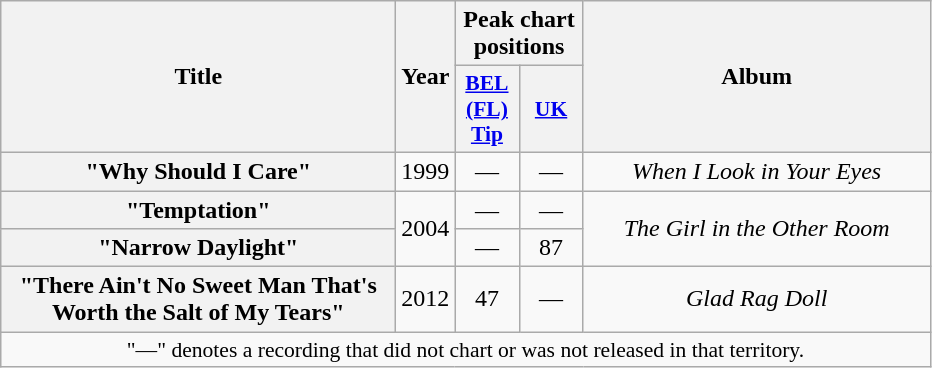<table class="wikitable plainrowheaders" style="text-align:center;">
<tr>
<th scope="col" rowspan="2" style="width:16em;">Title</th>
<th scope="col" rowspan="2" style="width:1em;">Year</th>
<th scope="col" colspan="2">Peak chart positions</th>
<th scope="col" rowspan="2" style="width:14em;">Album</th>
</tr>
<tr>
<th scope="col" style="width:2.5em;font-size:90%;"><a href='#'>BEL<br>(FL)<br>Tip</a><br></th>
<th scope="col" style="width:2.5em;font-size:90%;"><a href='#'>UK</a><br></th>
</tr>
<tr>
<th scope="row">"Why Should I Care"</th>
<td>1999</td>
<td>—</td>
<td>—</td>
<td><em>When I Look in Your Eyes</em></td>
</tr>
<tr>
<th scope="row">"Temptation"</th>
<td rowspan="2">2004</td>
<td>—</td>
<td>—</td>
<td rowspan="2"><em>The Girl in the Other Room</em></td>
</tr>
<tr>
<th scope="row">"Narrow Daylight"</th>
<td>—</td>
<td>87</td>
</tr>
<tr>
<th scope="row">"There Ain't No Sweet Man That's<br>Worth the Salt of My Tears"</th>
<td>2012</td>
<td>47</td>
<td>—</td>
<td><em>Glad Rag Doll</em></td>
</tr>
<tr>
<td colspan="5" style="font-size:90%">"—" denotes a recording that did not chart or was not released in that territory.</td>
</tr>
</table>
